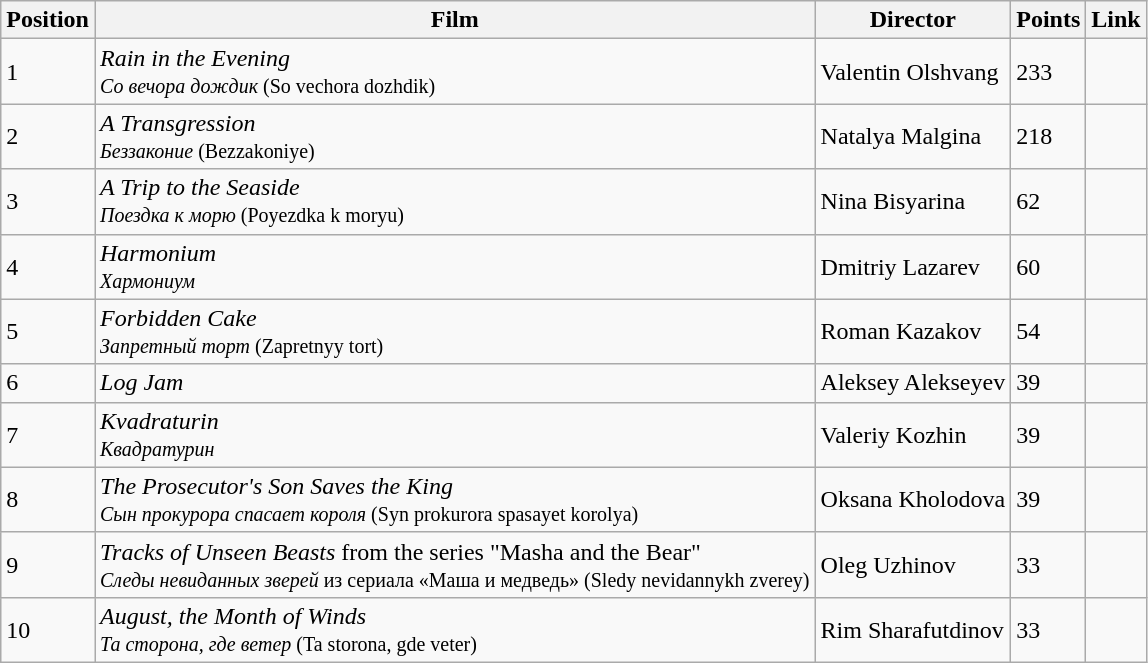<table class="wikitable">
<tr>
<th>Position</th>
<th>Film</th>
<th>Director</th>
<th>Points</th>
<th>Link</th>
</tr>
<tr>
<td>1</td>
<td><em>Rain in the Evening</em><br><small><em>Со вечора дождик</em> (So vechora dozhdik)</small></td>
<td>Valentin Olshvang</td>
<td>233</td>
<td></td>
</tr>
<tr>
<td>2</td>
<td><em>A Transgression</em><br><small><em>Беззаконие</em> (Bezzakoniye)</small></td>
<td>Natalya Malgina</td>
<td>218</td>
<td></td>
</tr>
<tr>
<td>3</td>
<td><em>A Trip to the Seaside</em><br><small><em>Поездка к морю</em> (Poyezdka k moryu)</small></td>
<td>Nina Bisyarina</td>
<td>62</td>
<td></td>
</tr>
<tr>
<td>4</td>
<td><em>Harmonium</em><br><small><em>Хармониум</em></small></td>
<td>Dmitriy Lazarev</td>
<td>60</td>
<td></td>
</tr>
<tr>
<td>5</td>
<td><em>Forbidden Cake</em><br><small><em>Запретный торт</em> (Zapretnyy tort)</small></td>
<td>Roman Kazakov</td>
<td>54</td>
<td></td>
</tr>
<tr>
<td>6</td>
<td><em>Log Jam</em></td>
<td>Aleksey Alekseyev</td>
<td>39</td>
<td></td>
</tr>
<tr>
<td>7</td>
<td><em>Kvadraturin</em><br><small><em>Квадратурин</em></small></td>
<td>Valeriy Kozhin</td>
<td>39</td>
<td></td>
</tr>
<tr>
<td>8</td>
<td><em>The Prosecutor's Son Saves the King</em><br><small><em>Сын прокурора спасает короля</em> (Syn prokurora spasayet korolya)</small></td>
<td>Oksana Kholodova</td>
<td>39</td>
<td></td>
</tr>
<tr>
<td>9</td>
<td><em>Tracks of Unseen Beasts</em> from the series "Masha and the Bear"<br><small><em>Следы невиданных зверей</em> из сериала «Маша и медведь» (Sledy nevidannykh zverey)</small></td>
<td>Oleg Uzhinov</td>
<td>33</td>
<td></td>
</tr>
<tr>
<td>10</td>
<td><em>August, the Month of Winds</em><br><small><em>Та сторона, где ветер</em> (Ta storona, gde veter)</small></td>
<td>Rim Sharafutdinov</td>
<td>33</td>
<td></td>
</tr>
</table>
